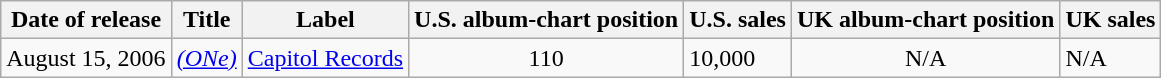<table class="wikitable">
<tr>
<th>Date of release</th>
<th>Title</th>
<th>Label</th>
<th>U.S. album-chart position</th>
<th>U.S. sales</th>
<th>UK album-chart position</th>
<th>UK sales</th>
</tr>
<tr>
<td>August 15, 2006</td>
<td><em><a href='#'>(ONe)</a></em></td>
<td><a href='#'>Capitol Records</a></td>
<td align="center">110</td>
<td>10,000</td>
<td align="center">N/A</td>
<td>N/A</td>
</tr>
</table>
